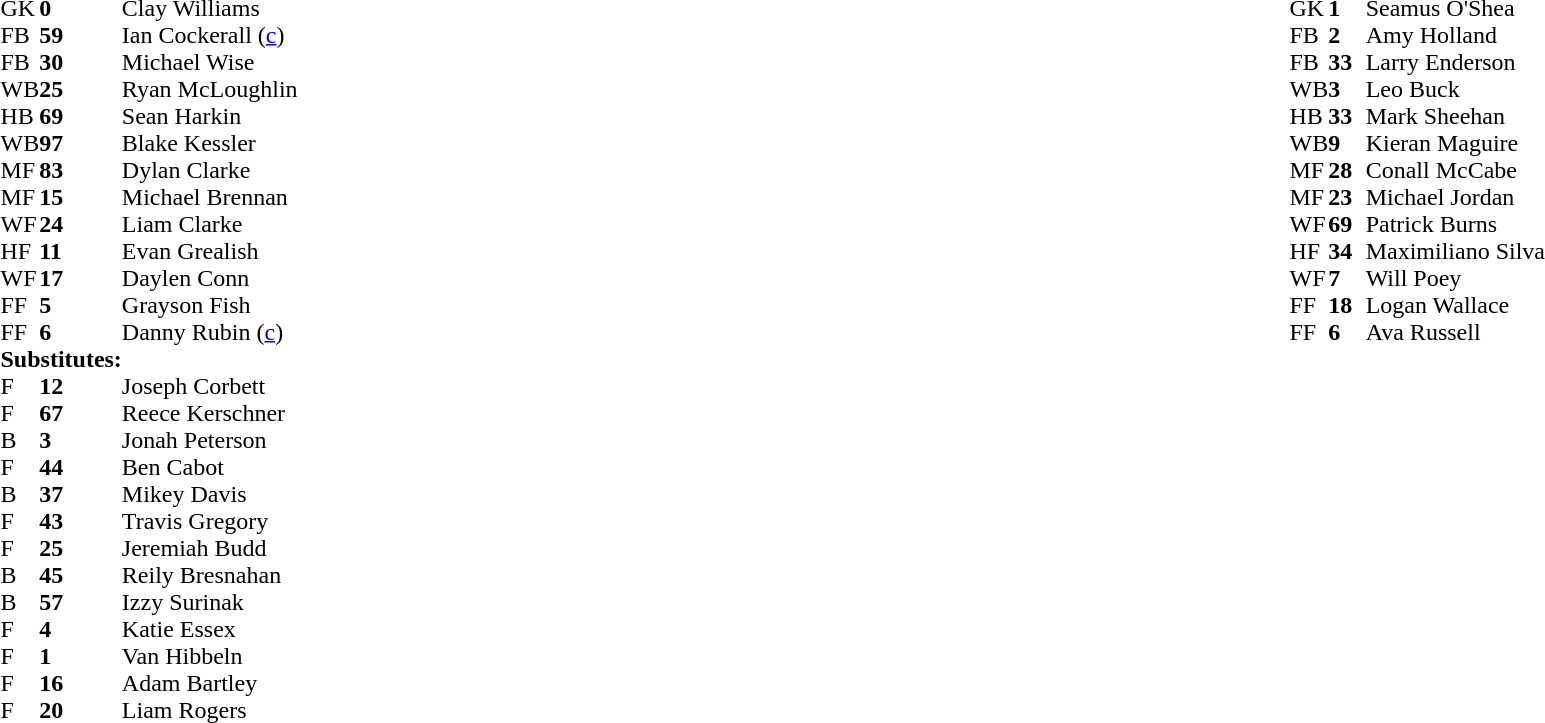<table style="width:100%;">
<tr>
<td style="vertical-align:top; width:50%"><br><table cellspacing="0" cellpadding="0">
<tr>
<th width="25"></th>
<th width="25"></th>
</tr>
<tr>
</tr>
<tr>
<td>GK</td>
<td><strong>0</strong></td>
<td></td>
<td>Clay Williams</td>
</tr>
<tr>
<td>FB</td>
<td><strong>59</strong></td>
<td></td>
<td>Ian Cockerall (<a href='#'>c</a>)</td>
</tr>
<tr>
<td>FB</td>
<td><strong>30</strong></td>
<td></td>
<td>Michael Wise</td>
</tr>
<tr>
<td>WB</td>
<td><strong>25</strong></td>
<td></td>
<td>Ryan McLoughlin</td>
</tr>
<tr>
<td>HB</td>
<td><strong>69</strong></td>
<td></td>
<td>Sean Harkin</td>
</tr>
<tr>
<td>WB</td>
<td><strong>97</strong></td>
<td></td>
<td>Blake Kessler</td>
</tr>
<tr>
<td>MF</td>
<td><strong>83</strong></td>
<td></td>
<td>Dylan Clarke</td>
</tr>
<tr>
<td>MF</td>
<td><strong>15</strong></td>
<td></td>
<td>Michael Brennan</td>
</tr>
<tr>
<td>WF</td>
<td><strong>24</strong></td>
<td></td>
<td>Liam Clarke</td>
</tr>
<tr>
<td>HF</td>
<td><strong>11</strong></td>
<td></td>
<td>Evan Grealish</td>
</tr>
<tr>
<td>WF</td>
<td><strong>17</strong></td>
<td></td>
<td>Daylen Conn</td>
</tr>
<tr>
<td>FF</td>
<td><strong>5</strong></td>
<td></td>
<td>Grayson Fish</td>
</tr>
<tr>
<td>FF</td>
<td><strong>6</strong></td>
<td></td>
<td>Danny Rubin (<a href='#'>c</a>)</td>
</tr>
<tr>
<td colspan=3><strong>Substitutes:</strong></td>
</tr>
<tr>
<td>F</td>
<td><strong>12</strong></td>
<td></td>
<td>Joseph Corbett</td>
</tr>
<tr>
<td>F</td>
<td><strong>67</strong></td>
<td></td>
<td>Reece Kerschner</td>
</tr>
<tr>
<td>B</td>
<td><strong>3</strong></td>
<td></td>
<td>Jonah Peterson</td>
</tr>
<tr>
<td>F</td>
<td><strong>44</strong></td>
<td></td>
<td>Ben Cabot</td>
</tr>
<tr>
<td>B</td>
<td><strong>37</strong></td>
<td></td>
<td>Mikey Davis</td>
</tr>
<tr>
<td>F</td>
<td><strong>43</strong></td>
<td></td>
<td>Travis Gregory</td>
</tr>
<tr>
<td>F</td>
<td><strong>25</strong></td>
<td></td>
<td>Jeremiah Budd</td>
</tr>
<tr>
<td>B</td>
<td><strong>45</strong></td>
<td></td>
<td>Reily Bresnahan</td>
</tr>
<tr>
<td>B</td>
<td><strong>57</strong></td>
<td></td>
<td>Izzy Surinak</td>
</tr>
<tr>
<td>F</td>
<td><strong>4</strong></td>
<td></td>
<td>Katie Essex</td>
</tr>
<tr>
<td>F</td>
<td><strong>1</strong></td>
<td></td>
<td>Van Hibbeln</td>
</tr>
<tr>
<td>F</td>
<td><strong>16</strong></td>
<td></td>
<td>Adam Bartley</td>
</tr>
<tr>
<td>F</td>
<td><strong>20</strong></td>
<td></td>
<td>Liam Rogers</td>
</tr>
<tr>
</tr>
</table>
</td>
<td style="vertical-align:top; width:50%"><br><table cellspacing="0" cellpadding="0" style="margin:auto">
<tr>
<th width="25"></th>
<th width="25"></th>
</tr>
<tr>
<td>GK</td>
<td><strong>1</strong></td>
<td></td>
<td>Seamus O'Shea</td>
</tr>
<tr>
<td>FB</td>
<td><strong>2</strong></td>
<td></td>
<td>Amy Holland</td>
</tr>
<tr>
<td>FB</td>
<td><strong>33</strong></td>
<td></td>
<td>Larry Enderson</td>
</tr>
<tr>
<td>WB</td>
<td><strong>3</strong></td>
<td></td>
<td>Leo Buck</td>
</tr>
<tr>
<td>HB</td>
<td><strong>33</strong></td>
<td></td>
<td>Mark Sheehan</td>
</tr>
<tr>
<td>WB</td>
<td><strong>9</strong></td>
<td></td>
<td>Kieran Maguire</td>
</tr>
<tr>
<td>MF</td>
<td><strong>28</strong></td>
<td></td>
<td>Conall McCabe</td>
</tr>
<tr>
<td>MF</td>
<td><strong>23</strong></td>
<td></td>
<td>Michael Jordan</td>
</tr>
<tr>
<td>WF</td>
<td><strong>69</strong></td>
<td></td>
<td>Patrick Burns</td>
</tr>
<tr>
<td>HF</td>
<td><strong>34</strong></td>
<td></td>
<td>Maximiliano Silva</td>
</tr>
<tr>
<td>WF</td>
<td><strong>7</strong></td>
<td></td>
<td>Will Poey</td>
</tr>
<tr>
<td>FF</td>
<td><strong>18</strong></td>
<td></td>
<td>Logan Wallace</td>
</tr>
<tr>
<td>FF</td>
<td><strong>6</strong></td>
<td></td>
<td>Ava Russell</td>
</tr>
<tr>
</tr>
</table>
</td>
</tr>
</table>
